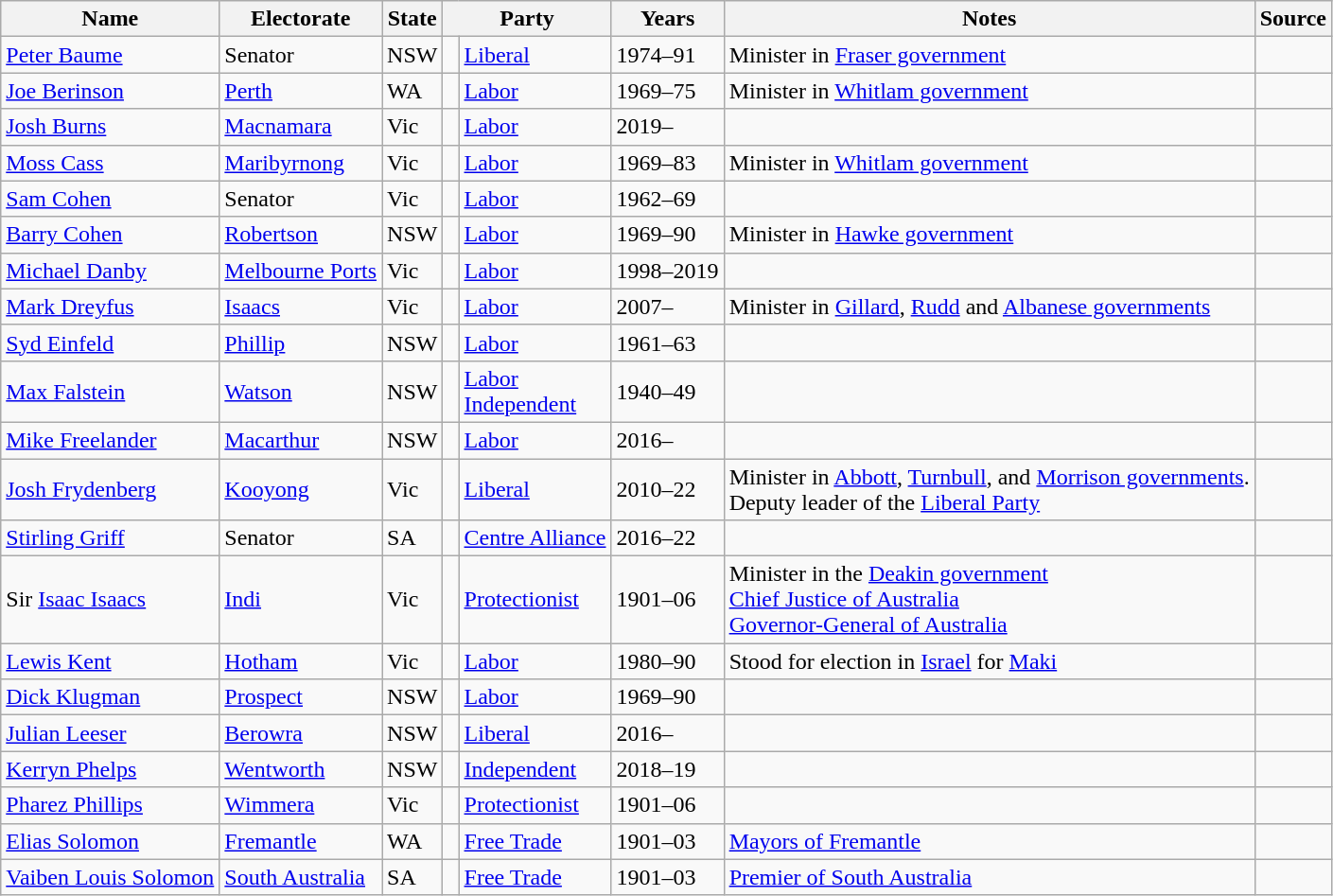<table class="wikitable sortable">
<tr>
<th>Name</th>
<th>Electorate</th>
<th>State</th>
<th colspan=2>Party</th>
<th>Years</th>
<th>Notes</th>
<th>Source</th>
</tr>
<tr>
<td><a href='#'>Peter Baume</a></td>
<td>Senator</td>
<td>NSW</td>
<td> </td>
<td><a href='#'>Liberal</a></td>
<td>1974–91</td>
<td>Minister in <a href='#'>Fraser government</a></td>
<td></td>
</tr>
<tr>
<td><a href='#'>Joe Berinson</a></td>
<td><a href='#'>Perth</a></td>
<td>WA</td>
<td> </td>
<td><a href='#'>Labor</a></td>
<td>1969–75</td>
<td>Minister in <a href='#'>Whitlam government</a></td>
<td></td>
</tr>
<tr>
<td><a href='#'>Josh Burns</a></td>
<td><a href='#'>Macnamara</a></td>
<td>Vic</td>
<td> </td>
<td><a href='#'>Labor</a></td>
<td>2019–</td>
<td></td>
<td></td>
</tr>
<tr>
<td><a href='#'>Moss Cass</a></td>
<td><a href='#'>Maribyrnong</a></td>
<td>Vic</td>
<td> </td>
<td><a href='#'>Labor</a></td>
<td>1969–83</td>
<td>Minister in <a href='#'>Whitlam government</a></td>
<td></td>
</tr>
<tr>
<td><a href='#'>Sam Cohen</a></td>
<td>Senator</td>
<td>Vic</td>
<td> </td>
<td><a href='#'>Labor</a></td>
<td>1962–69</td>
<td></td>
<td></td>
</tr>
<tr>
<td><a href='#'>Barry Cohen</a></td>
<td><a href='#'>Robertson</a></td>
<td>NSW</td>
<td> </td>
<td><a href='#'>Labor</a></td>
<td>1969–90</td>
<td>Minister in <a href='#'>Hawke government</a></td>
<td></td>
</tr>
<tr>
<td><a href='#'>Michael Danby</a></td>
<td><a href='#'>Melbourne Ports</a></td>
<td>Vic</td>
<td> </td>
<td><a href='#'>Labor</a></td>
<td>1998–2019</td>
<td></td>
<td></td>
</tr>
<tr>
<td><a href='#'>Mark Dreyfus</a></td>
<td><a href='#'>Isaacs</a></td>
<td>Vic</td>
<td> </td>
<td><a href='#'>Labor</a></td>
<td>2007–</td>
<td>Minister in <a href='#'>Gillard</a>, <a href='#'>Rudd</a> and <a href='#'>Albanese governments</a></td>
<td></td>
</tr>
<tr>
<td><a href='#'>Syd Einfeld</a></td>
<td><a href='#'>Phillip</a></td>
<td>NSW</td>
<td> </td>
<td><a href='#'>Labor</a></td>
<td>1961–63</td>
<td></td>
<td></td>
</tr>
<tr>
<td><a href='#'>Max Falstein</a></td>
<td><a href='#'>Watson</a></td>
<td>NSW</td>
<td> </td>
<td><a href='#'>Labor</a><br><a href='#'>Independent</a></td>
<td>1940–49</td>
<td></td>
<td></td>
</tr>
<tr>
<td><a href='#'>Mike Freelander</a></td>
<td><a href='#'>Macarthur</a></td>
<td>NSW</td>
<td> </td>
<td><a href='#'>Labor</a></td>
<td>2016–</td>
<td></td>
<td></td>
</tr>
<tr>
<td><a href='#'>Josh Frydenberg</a></td>
<td><a href='#'>Kooyong</a></td>
<td>Vic</td>
<td> </td>
<td><a href='#'>Liberal</a></td>
<td>2010–22</td>
<td>Minister in <a href='#'>Abbott</a>, <a href='#'>Turnbull</a>, and <a href='#'>Morrison governments</a>.<br>Deputy leader of the <a href='#'>Liberal Party</a></td>
<td></td>
</tr>
<tr>
<td><a href='#'>Stirling Griff</a></td>
<td>Senator</td>
<td>SA</td>
<td> </td>
<td><a href='#'>Centre Alliance</a></td>
<td>2016–22</td>
<td></td>
<td></td>
</tr>
<tr>
<td>Sir <a href='#'>Isaac Isaacs</a></td>
<td><a href='#'>Indi</a></td>
<td>Vic</td>
<td> </td>
<td><a href='#'>Protectionist</a></td>
<td>1901–06</td>
<td>Minister in the <a href='#'>Deakin government</a><br><a href='#'>Chief Justice of Australia</a><br><a href='#'>Governor-General of Australia</a></td>
<td></td>
</tr>
<tr>
<td><a href='#'>Lewis Kent</a></td>
<td><a href='#'>Hotham</a></td>
<td>Vic</td>
<td> </td>
<td><a href='#'>Labor</a></td>
<td>1980–90</td>
<td>Stood for election in <a href='#'>Israel</a> for <a href='#'>Maki</a></td>
<td></td>
</tr>
<tr>
<td><a href='#'>Dick Klugman</a></td>
<td><a href='#'>Prospect</a></td>
<td>NSW</td>
<td> </td>
<td><a href='#'>Labor</a></td>
<td>1969–90</td>
<td></td>
<td></td>
</tr>
<tr>
<td><a href='#'>Julian Leeser</a></td>
<td><a href='#'>Berowra</a></td>
<td>NSW</td>
<td> </td>
<td><a href='#'>Liberal</a></td>
<td>2016–</td>
<td></td>
<td></td>
</tr>
<tr>
<td><a href='#'>Kerryn Phelps</a></td>
<td><a href='#'>Wentworth</a></td>
<td>NSW</td>
<td> </td>
<td><a href='#'>Independent</a></td>
<td>2018–19</td>
<td></td>
<td></td>
</tr>
<tr>
<td><a href='#'>Pharez Phillips</a></td>
<td><a href='#'>Wimmera</a></td>
<td>Vic</td>
<td> </td>
<td><a href='#'>Protectionist</a></td>
<td>1901–06</td>
<td></td>
<td></td>
</tr>
<tr>
<td><a href='#'>Elias Solomon</a></td>
<td><a href='#'>Fremantle</a></td>
<td>WA</td>
<td> </td>
<td><a href='#'>Free Trade</a></td>
<td>1901–03</td>
<td><a href='#'>Mayors of Fremantle</a></td>
<td></td>
</tr>
<tr>
<td><a href='#'>Vaiben Louis Solomon</a></td>
<td><a href='#'>South Australia</a></td>
<td>SA</td>
<td> </td>
<td><a href='#'>Free Trade</a></td>
<td>1901–03</td>
<td><a href='#'>Premier of South Australia</a></td>
<td></td>
</tr>
</table>
